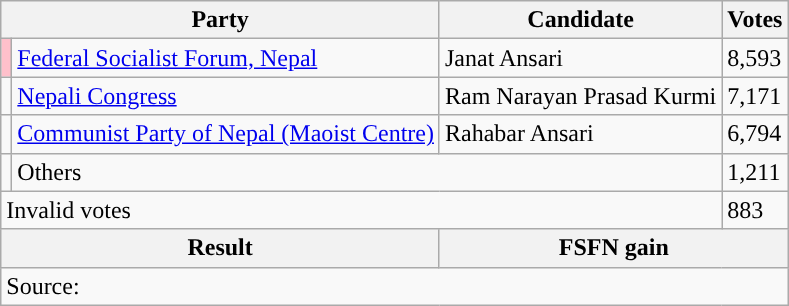<table class="wikitable">
<tr>
<th colspan="2">Party</th>
<th>Candidate</th>
<th>Votes</th>
</tr>
<tr>
<td style="background-color:#ffc0cb"></td>
<td><a href='#'>Federal Socialist Forum, Nepal</a></td>
<td>Janat Ansari</td>
<td>8,593</td>
</tr>
<tr>
<td style="background-color:"></td>
<td><a href='#'>Nepali Congress</a></td>
<td>Ram Narayan Prasad Kurmi</td>
<td>7,171</td>
</tr>
<tr>
<td style="background-color:"></td>
<td><a href='#'>Communist Party of Nepal (Maoist Centre)</a></td>
<td>Rahabar Ansari</td>
<td>6,794</td>
</tr>
<tr>
<td></td>
<td colspan="2">Others</td>
<td>1,211</td>
</tr>
<tr>
<td colspan="3">Invalid votes</td>
<td>883</td>
</tr>
<tr>
<th colspan="2">Result</th>
<th colspan="2">FSFN gain</th>
</tr>
<tr>
<td colspan="4">Source: </td>
</tr>
</table>
